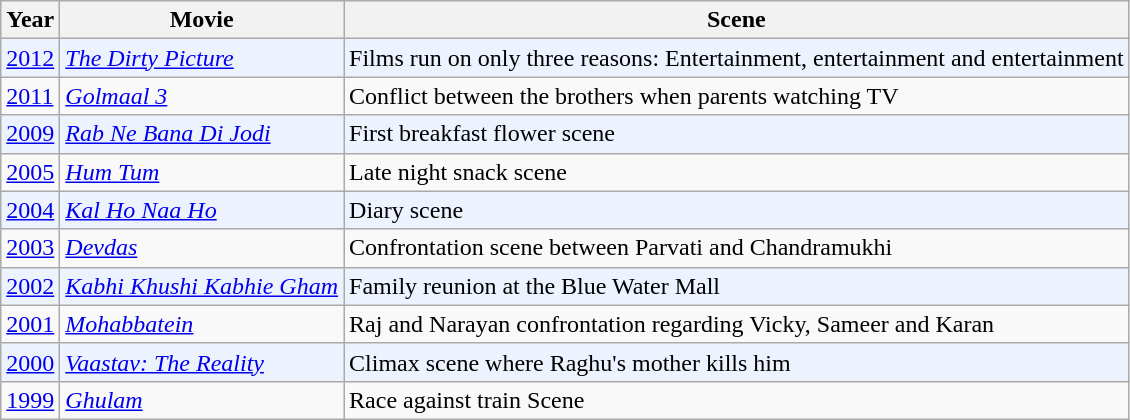<table class="wikitable sortable">
<tr>
<th>Year</th>
<th>Movie</th>
<th>Scene</th>
</tr>
<tr bgcolor=#edf3fe>
<td><a href='#'>2012</a></td>
<td><em><a href='#'>The Dirty Picture</a></em></td>
<td>Films run on only three reasons: Entertainment, entertainment and entertainment</td>
</tr>
<tr>
<td><a href='#'>2011</a></td>
<td><em><a href='#'>Golmaal 3</a></em> </td>
<td>Conflict between the brothers when parents watching TV</td>
</tr>
<tr bgcolor=#edf3fe>
<td><a href='#'>2009</a></td>
<td><em><a href='#'>Rab Ne Bana Di Jodi</a></em></td>
<td>First breakfast flower scene</td>
</tr>
<tr>
<td><a href='#'>2005</a></td>
<td><em><a href='#'>Hum Tum</a></em></td>
<td>Late night snack scene</td>
</tr>
<tr bgcolor="#edf3fe">
<td><a href='#'>2004</a></td>
<td><em><a href='#'>Kal Ho Naa Ho</a></em></td>
<td>Diary scene</td>
</tr>
<tr>
<td><a href='#'>2003</a></td>
<td><em><a href='#'>Devdas</a></em></td>
<td>Confrontation scene between Parvati and Chandramukhi</td>
</tr>
<tr bgcolor="#edf3fe">
<td><a href='#'>2002</a></td>
<td><em><a href='#'>Kabhi Khushi Kabhie Gham</a></em></td>
<td>Family reunion at the Blue Water Mall</td>
</tr>
<tr>
<td><a href='#'>2001</a></td>
<td><em><a href='#'>Mohabbatein</a></em></td>
<td>Raj and Narayan confrontation regarding Vicky, Sameer and Karan</td>
</tr>
<tr bgcolor="#edf3fe">
<td><a href='#'>2000</a></td>
<td><em><a href='#'>Vaastav: The Reality</a></em></td>
<td>Climax scene where Raghu's mother kills him</td>
</tr>
<tr>
<td><a href='#'>1999</a></td>
<td><em><a href='#'>Ghulam</a></em></td>
<td>Race against train Scene</td>
</tr>
</table>
